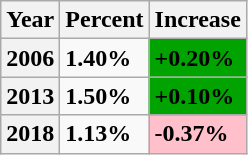<table class="wikitable collapsible sortable">
<tr>
<th><strong>Year</strong></th>
<th><strong>Percent</strong></th>
<th><strong>Increase</strong></th>
</tr>
<tr>
<th><strong>2006</strong></th>
<td><strong>1.40%</strong></td>
<td style="background: #00A300"><strong>+0.20%</strong></td>
</tr>
<tr>
<th><strong>2013</strong></th>
<td><strong>1.50%</strong></td>
<td style="background: #00A300"><strong>+0.10%</strong></td>
</tr>
<tr>
<th><strong>2018</strong></th>
<td><strong>1.13%</strong></td>
<td style="background:  pink"><strong>-0.37%</strong></td>
</tr>
</table>
